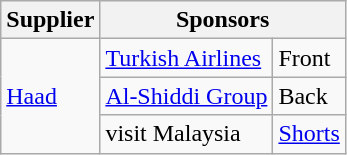<table class="wikitable">
<tr>
<th>Supplier</th>
<th colspan=2>Sponsors</th>
</tr>
<tr>
<td rowspan=3> <a href='#'>Haad</a></td>
<td> <a href='#'>Turkish Airlines</a></td>
<td>Front</td>
</tr>
<tr>
<td> <a href='#'>Al-Shiddi Group</a></td>
<td>Back</td>
</tr>
<tr>
<td> visit Malaysia</td>
<td rowspan=2><a href='#'>Shorts</a></td>
</tr>
</table>
